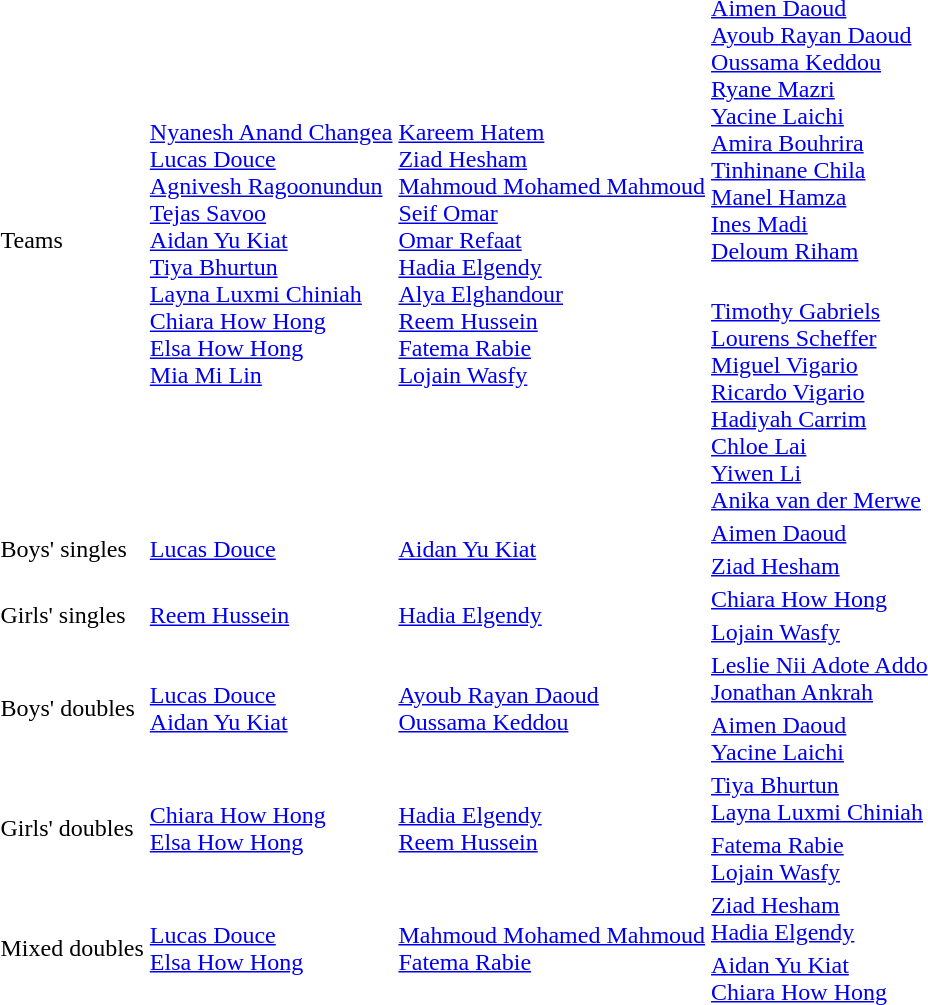<table>
<tr>
<td rowspan=2>Teams</td>
<td rowspan=2><br><a href='#'>Nyanesh Anand Changea</a><br><a href='#'>Lucas Douce</a><br><a href='#'>Agnivesh Ragoonundun</a><br><a href='#'>Tejas Savoo</a><br><a href='#'>Aidan Yu Kiat</a><br><a href='#'>Tiya Bhurtun</a><br><a href='#'>Layna Luxmi Chiniah</a><br><a href='#'>Chiara How Hong</a><br><a href='#'>Elsa How Hong</a><br><a href='#'>Mia Mi Lin</a></td>
<td rowspan=2><br><a href='#'>Kareem Hatem</a><br><a href='#'>Ziad Hesham</a><br><a href='#'>Mahmoud Mohamed Mahmoud</a><br><a href='#'>Seif Omar</a><br><a href='#'>Omar Refaat</a><br><a href='#'>Hadia Elgendy</a><br><a href='#'>Alya Elghandour</a><br><a href='#'>Reem Hussein</a><br><a href='#'>Fatema Rabie</a><br><a href='#'>Lojain Wasfy</a></td>
<td><br><a href='#'>Aimen Daoud</a><br><a href='#'>Ayoub Rayan Daoud</a><br><a href='#'>Oussama Keddou</a><br><a href='#'>Ryane Mazri</a><br><a href='#'>Yacine Laichi</a><br><a href='#'>Amira Bouhrira</a><br><a href='#'>Tinhinane Chila</a><br><a href='#'>Manel Hamza</a><br><a href='#'>Ines Madi</a><br><a href='#'>Deloum Riham</a></td>
</tr>
<tr>
<td><br><a href='#'>Timothy Gabriels</a><br><a href='#'>Lourens Scheffer</a><br><a href='#'>Miguel Vigario</a><br><a href='#'>Ricardo Vigario</a><br><a href='#'>Hadiyah Carrim</a><br><a href='#'>Chloe Lai</a><br><a href='#'>Yiwen Li</a><br><a href='#'>Anika van der Merwe</a></td>
</tr>
<tr>
<td rowspan=2>Boys' singles</td>
<td rowspan=2> <a href='#'>Lucas Douce</a></td>
<td rowspan=2> <a href='#'>Aidan Yu Kiat</a></td>
<td> <a href='#'>Aimen Daoud</a></td>
</tr>
<tr>
<td> <a href='#'>Ziad Hesham</a></td>
</tr>
<tr>
<td rowspan=2>Girls' singles</td>
<td rowspan=2> <a href='#'>Reem Hussein</a></td>
<td rowspan=2> <a href='#'>Hadia Elgendy</a></td>
<td> <a href='#'>Chiara How Hong</a></td>
</tr>
<tr>
<td> <a href='#'>Lojain Wasfy</a></td>
</tr>
<tr>
<td rowspan=2>Boys' doubles</td>
<td rowspan=2> <a href='#'>Lucas Douce</a> <br> <a href='#'>Aidan Yu Kiat</a></td>
<td rowspan=2> <a href='#'>Ayoub Rayan Daoud</a> <br> <a href='#'>Oussama Keddou</a></td>
<td> <a href='#'>Leslie Nii Adote Addo</a> <br> <a href='#'>Jonathan Ankrah</a></td>
</tr>
<tr>
<td> <a href='#'>Aimen Daoud</a> <br> <a href='#'>Yacine Laichi</a></td>
</tr>
<tr>
<td rowspan=2>Girls' doubles</td>
<td rowspan=2> <a href='#'>Chiara How Hong</a> <br> <a href='#'>Elsa How Hong</a></td>
<td rowspan=2> <a href='#'>Hadia Elgendy</a> <br> <a href='#'>Reem Hussein</a></td>
<td> <a href='#'>Tiya Bhurtun</a> <br> <a href='#'>Layna Luxmi Chiniah</a></td>
</tr>
<tr>
<td> <a href='#'>Fatema Rabie</a> <br> <a href='#'>Lojain Wasfy</a></td>
</tr>
<tr>
<td rowspan=2>Mixed doubles</td>
<td rowspan=2> <a href='#'>Lucas Douce</a> <br> <a href='#'>Elsa How Hong</a></td>
<td rowspan=2> <a href='#'>Mahmoud Mohamed Mahmoud</a> <br> <a href='#'>Fatema Rabie</a></td>
<td> <a href='#'>Ziad Hesham</a> <br> <a href='#'>Hadia Elgendy</a></td>
</tr>
<tr>
<td> <a href='#'>Aidan Yu Kiat</a> <br> <a href='#'>Chiara How Hong</a></td>
</tr>
</table>
